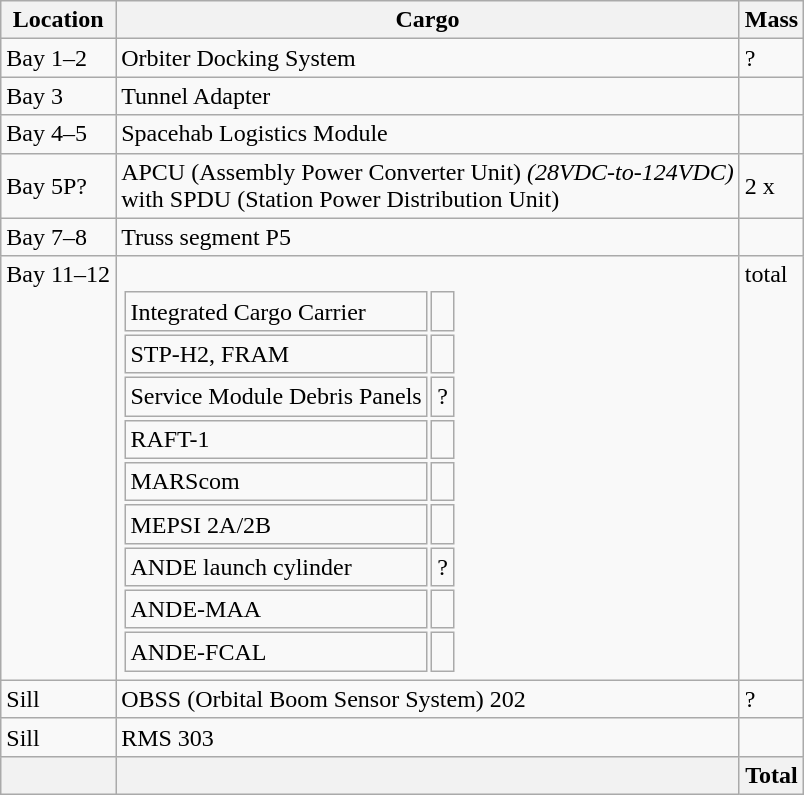<table class="wikitable">
<tr>
<th>Location</th>
<th>Cargo</th>
<th>Mass</th>
</tr>
<tr>
<td>Bay 1–2</td>
<td>Orbiter Docking System</td>
<td>?</td>
</tr>
<tr>
<td>Bay 3</td>
<td>Tunnel Adapter</td>
<td></td>
</tr>
<tr>
<td>Bay 4–5</td>
<td>Spacehab Logistics Module</td>
<td></td>
</tr>
<tr>
<td>Bay 5P?</td>
<td>APCU (Assembly Power Converter Unit) <em>(28VDC-to-124VDC)</em><br>with SPDU (Station Power Distribution Unit)</td>
<td>2 x <br></td>
</tr>
<tr>
<td>Bay 7–8</td>
<td>Truss segment P5</td>
<td></td>
</tr>
<tr valign="top">
<td>Bay 11–12</td>
<td><br><table>
<tr>
<td>Integrated Cargo Carrier</td>
<td></td>
</tr>
<tr>
<td>STP-H2, FRAM</td>
<td></td>
</tr>
<tr>
<td>Service Module Debris Panels</td>
<td>?</td>
</tr>
<tr>
<td>RAFT-1</td>
<td></td>
</tr>
<tr>
<td>MARScom</td>
<td></td>
</tr>
<tr>
<td>MEPSI 2A/2B</td>
<td></td>
</tr>
<tr>
<td>ANDE launch cylinder</td>
<td>?</td>
</tr>
<tr>
<td>ANDE-MAA</td>
<td></td>
</tr>
<tr>
<td>ANDE-FCAL</td>
<td></td>
</tr>
</table>
</td>
<td>total </td>
</tr>
<tr>
<td>Sill</td>
<td>OBSS (Orbital Boom Sensor System) 202</td>
<td>?</td>
</tr>
<tr>
<td>Sill</td>
<td>RMS 303</td>
<td></td>
</tr>
<tr>
<th></th>
<th></th>
<th>Total </th>
</tr>
</table>
